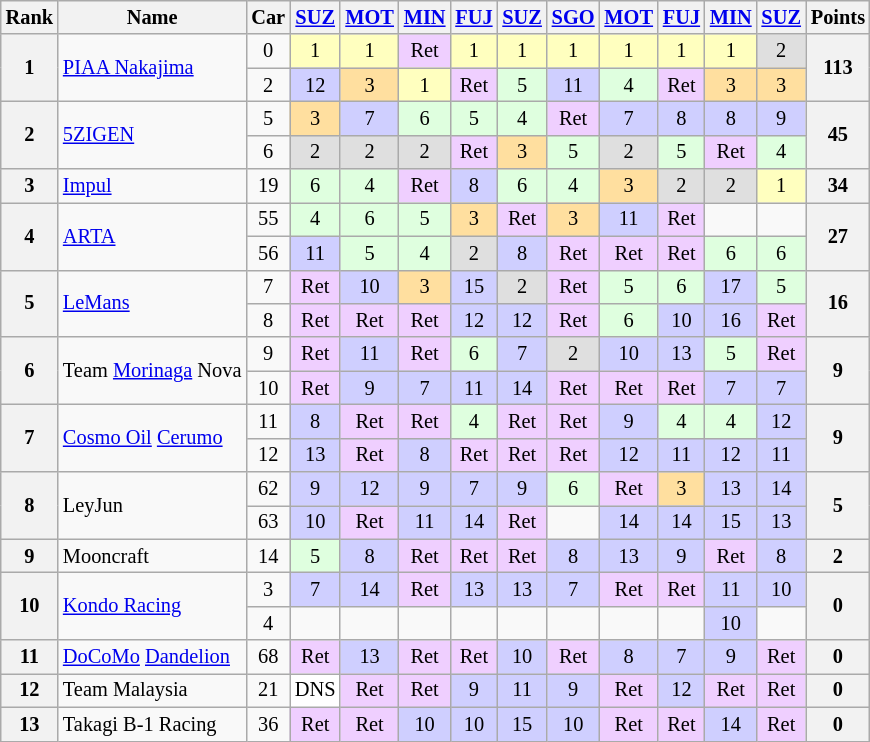<table class="wikitable" style="font-size: 85%; text-align:center">
<tr>
<th>Rank</th>
<th>Name</th>
<th>Car</th>
<th><a href='#'>SUZ</a></th>
<th><a href='#'>MOT</a></th>
<th><a href='#'>MIN</a></th>
<th><a href='#'>FUJ</a></th>
<th><a href='#'>SUZ</a></th>
<th><a href='#'>SGO</a></th>
<th><a href='#'>MOT</a></th>
<th><a href='#'>FUJ</a></th>
<th><a href='#'>MIN</a></th>
<th><a href='#'>SUZ</a></th>
<th>Points</th>
</tr>
<tr>
<th rowspan="2">1</th>
<td rowspan=2 align="left"><a href='#'>PIAA Nakajima</a></td>
<td>0</td>
<td style="background:#FFFFBF;">1</td>
<td style="background:#FFFFBF;">1</td>
<td style="background:#EFCFFF;">Ret</td>
<td style="background:#FFFFBF;">1</td>
<td style="background:#FFFFBF;">1</td>
<td style="background:#FFFFBF;">1</td>
<td style="background:#FFFFBF;">1</td>
<td style="background:#FFFFBF;">1</td>
<td style="background:#FFFFBF;">1</td>
<td style="background:#DFDFDF;">2</td>
<th rowspan="2">113</th>
</tr>
<tr>
<td>2</td>
<td style="background:#CFCFFF;">12</td>
<td style="background:#FFDF9F;">3</td>
<td style="background:#FFFFBF;">1</td>
<td style="background:#EFCFFF;">Ret</td>
<td style="background:#DFFFDF;">5</td>
<td style="background:#CFCFFF;">11</td>
<td style="background:#DFFFDF;">4</td>
<td style="background:#EFCFFF;">Ret</td>
<td style="background:#FFDF9F;">3</td>
<td style="background:#FFDF9F;">3</td>
</tr>
<tr>
<th rowspan="2">2</th>
<td rowspan=2 align="left"><a href='#'>5ZIGEN</a></td>
<td>5</td>
<td style="background:#FFDF9F;">3</td>
<td style="background:#CFCFFF;">7</td>
<td style="background:#DFFFDF;">6</td>
<td style="background:#DFFFDF;">5</td>
<td style="background:#DFFFDF;">4</td>
<td style="background:#EFCFFF;">Ret</td>
<td style="background:#CFCFFF;">7</td>
<td style="background:#CFCFFF;">8</td>
<td style="background:#CFCFFF;">8</td>
<td style="background:#CFCFFF;">9</td>
<th rowspan="2">45</th>
</tr>
<tr>
<td>6</td>
<td style="background:#DFDFDF;">2</td>
<td style="background:#DFDFDF;">2</td>
<td style="background:#DFDFDF;">2</td>
<td style="background:#EFCFFF;">Ret</td>
<td style="background:#FFDF9F;">3</td>
<td style="background:#DFFFDF;">5</td>
<td style="background:#DFDFDF;">2</td>
<td style="background:#DFFFDF;">5</td>
<td style="background:#EFCFFF;">Ret</td>
<td style="background:#DFFFDF;">4</td>
</tr>
<tr>
<th>3</th>
<td align="left"><a href='#'>Impul</a></td>
<td>19</td>
<td style="background:#DFFFDF;">6</td>
<td style="background:#DFFFDF;">4</td>
<td style="background:#EFCFFF;">Ret</td>
<td style="background:#CFCFFF;">8</td>
<td style="background:#DFFFDF;">6</td>
<td style="background:#DFFFDF;">4</td>
<td style="background:#FFDF9F;">3</td>
<td style="background:#DFDFDF;">2</td>
<td style="background:#DFDFDF;">2</td>
<td style="background:#FFFFBF;">1</td>
<th>34</th>
</tr>
<tr>
<th rowspan="2">4</th>
<td rowspan=2 align="left"><a href='#'>ARTA</a></td>
<td>55</td>
<td style="background:#DFFFDF;">4</td>
<td style="background:#DFFFDF;">6</td>
<td style="background:#DFFFDF;">5</td>
<td style="background:#FFDF9F;">3</td>
<td style="background:#EFCFFF;">Ret</td>
<td style="background:#FFDF9F;">3</td>
<td style="background:#CFCFFF;">11</td>
<td style="background:#EFCFFF;">Ret</td>
<td></td>
<td></td>
<th rowspan="2">27</th>
</tr>
<tr>
<td>56</td>
<td style="background:#CFCFFF;">11</td>
<td style="background:#DFFFDF;">5</td>
<td style="background:#DFFFDF;">4</td>
<td style="background:#DFDFDF;">2</td>
<td style="background:#CFCFFF;">8</td>
<td style="background:#EFCFFF;">Ret</td>
<td style="background:#EFCFFF;">Ret</td>
<td style="background:#EFCFFF;">Ret</td>
<td style="background:#DFFFDF;">6</td>
<td style="background:#DFFFDF;">6</td>
</tr>
<tr>
<th rowspan="2">5</th>
<td rowspan=2 align="left"><a href='#'>LeMans</a></td>
<td>7</td>
<td style="background:#EFCFFF;">Ret</td>
<td style="background:#CFCFFF;">10</td>
<td style="background:#FFDF9F;">3</td>
<td style="background:#CFCFFF;">15</td>
<td style="background:#DFDFDF;">2</td>
<td style="background:#EFCFFF;">Ret</td>
<td style="background:#DFFFDF;">5</td>
<td style="background:#DFFFDF;">6</td>
<td style="background:#CFCFFF;">17</td>
<td style="background:#DFFFDF;">5</td>
<th rowspan="2">16</th>
</tr>
<tr>
<td>8</td>
<td style="background:#EFCFFF;">Ret</td>
<td style="background:#EFCFFF;">Ret</td>
<td style="background:#EFCFFF;">Ret</td>
<td style="background:#CFCFFF;">12</td>
<td style="background:#CFCFFF;">12</td>
<td style="background:#EFCFFF;">Ret</td>
<td style="background:#DFFFDF;">6</td>
<td style="background:#CFCFFF;">10</td>
<td style="background:#CFCFFF;">16</td>
<td style="background:#EFCFFF;">Ret</td>
</tr>
<tr>
<th rowspan="2">6</th>
<td rowspan=2 align="left">Team <a href='#'>Morinaga</a> Nova</td>
<td>9</td>
<td style="background:#EFCFFF;">Ret</td>
<td style="background:#CFCFFF;">11</td>
<td style="background:#EFCFFF;">Ret</td>
<td style="background:#DFFFDF;">6</td>
<td style="background:#CFCFFF;">7</td>
<td style="background:#DFDFDF;">2</td>
<td style="background:#CFCFFF;">10</td>
<td style="background:#CFCFFF;">13</td>
<td style="background:#DFFFDF;">5</td>
<td style="background:#EFCFFF;">Ret</td>
<th rowspan="2">9</th>
</tr>
<tr>
<td>10</td>
<td style="background:#EFCFFF;">Ret</td>
<td style="background:#CFCFFF;">9</td>
<td style="background:#CFCFFF;">7</td>
<td style="background:#CFCFFF;">11</td>
<td style="background:#CFCFFF;">14</td>
<td style="background:#EFCFFF;">Ret</td>
<td style="background:#EFCFFF;">Ret</td>
<td style="background:#EFCFFF;">Ret</td>
<td style="background:#CFCFFF;">7</td>
<td style="background:#CFCFFF;">7</td>
</tr>
<tr>
<th rowspan="2">7</th>
<td rowspan=2 align="left"><a href='#'>Cosmo Oil</a> <a href='#'>Cerumo</a></td>
<td>11</td>
<td style="background:#CFCFFF;">8</td>
<td style="background:#EFCFFF;">Ret</td>
<td style="background:#EFCFFF;">Ret</td>
<td style="background:#DFFFDF;">4</td>
<td style="background:#EFCFFF;">Ret</td>
<td style="background:#EFCFFF;">Ret</td>
<td style="background:#CFCFFF;">9</td>
<td style="background:#DFFFDF;">4</td>
<td style="background:#DFFFDF;">4</td>
<td style="background:#CFCFFF;">12</td>
<th rowspan="2">9</th>
</tr>
<tr>
<td>12</td>
<td style="background:#CFCFFF;">13</td>
<td style="background:#EFCFFF;">Ret</td>
<td style="background:#CFCFFF;">8</td>
<td style="background:#EFCFFF;">Ret</td>
<td style="background:#EFCFFF;">Ret</td>
<td style="background:#EFCFFF;">Ret</td>
<td style="background:#CFCFFF;">12</td>
<td style="background:#CFCFFF;">11</td>
<td style="background:#CFCFFF;">12</td>
<td style="background:#CFCFFF;">11</td>
</tr>
<tr>
<th rowspan="2">8</th>
<td rowspan=2 align="left">LeyJun</td>
<td>62</td>
<td style="background:#CFCFFF;">9</td>
<td style="background:#CFCFFF;">12</td>
<td style="background:#CFCFFF;">9</td>
<td style="background:#CFCFFF;">7</td>
<td style="background:#CFCFFF;">9</td>
<td style="background:#DFFFDF;">6</td>
<td style="background:#EFCFFF;">Ret</td>
<td style="background:#FFDF9F;">3</td>
<td style="background:#CFCFFF;">13</td>
<td style="background:#CFCFFF;">14</td>
<th rowspan="2">5</th>
</tr>
<tr>
<td>63</td>
<td style="background:#CFCFFF;">10</td>
<td style="background:#EFCFFF;">Ret</td>
<td style="background:#CFCFFF;">11</td>
<td style="background:#CFCFFF;">14</td>
<td style="background:#EFCFFF;">Ret</td>
<td></td>
<td style="background:#CFCFFF;">14</td>
<td style="background:#CFCFFF;">14</td>
<td style="background:#CFCFFF;">15</td>
<td style="background:#CFCFFF;">13</td>
</tr>
<tr>
<th>9</th>
<td align="left">Mooncraft</td>
<td>14</td>
<td style="background:#DFFFDF;">5</td>
<td style="background:#CFCFFF;">8</td>
<td style="background:#EFCFFF;">Ret</td>
<td style="background:#EFCFFF;">Ret</td>
<td style="background:#EFCFFF;">Ret</td>
<td style="background:#CFCFFF;">8</td>
<td style="background:#CFCFFF;">13</td>
<td style="background:#CFCFFF;">9</td>
<td style="background:#EFCFFF;">Ret</td>
<td style="background:#CFCFFF;">8</td>
<th>2</th>
</tr>
<tr>
<th rowspan="2">10</th>
<td rowspan=2 align="left"><a href='#'>Kondo Racing</a></td>
<td>3</td>
<td style="background:#CFCFFF;">7</td>
<td style="background:#CFCFFF;">14</td>
<td style="background:#EFCFFF;">Ret</td>
<td style="background:#CFCFFF;">13</td>
<td style="background:#CFCFFF;">13</td>
<td style="background:#CFCFFF;">7</td>
<td style="background:#EFCFFF;">Ret</td>
<td style="background:#EFCFFF;">Ret</td>
<td style="background:#CFCFFF;">11</td>
<td style="background:#CFCFFF;">10</td>
<th rowspan="2">0</th>
</tr>
<tr>
<td>4</td>
<td></td>
<td></td>
<td></td>
<td></td>
<td></td>
<td></td>
<td></td>
<td></td>
<td style="background:#CFCFFF;">10</td>
<td></td>
</tr>
<tr>
<th>11</th>
<td align="left"><a href='#'>DoCoMo</a> <a href='#'>Dandelion</a></td>
<td>68</td>
<td style="background:#EFCFFF;">Ret</td>
<td style="background:#CFCFFF;">13</td>
<td style="background:#EFCFFF;">Ret</td>
<td style="background:#EFCFFF;">Ret</td>
<td style="background:#CFCFFF;">10</td>
<td style="background:#EFCFFF;">Ret</td>
<td style="background:#CFCFFF;">8</td>
<td style="background:#CFCFFF;">7</td>
<td style="background:#CFCFFF;">9</td>
<td style="background:#EFCFFF;">Ret</td>
<th>0</th>
</tr>
<tr>
<th>12</th>
<td align="left">Team Malaysia</td>
<td>21</td>
<td style="background:#FFFFFF;">DNS</td>
<td style="background:#EFCFFF;">Ret</td>
<td style="background:#EFCFFF;">Ret</td>
<td style="background:#CFCFFF;">9</td>
<td style="background:#CFCFFF;">11</td>
<td style="background:#CFCFFF;">9</td>
<td style="background:#EFCFFF;">Ret</td>
<td style="background:#CFCFFF;">12</td>
<td style="background:#EFCFFF;">Ret</td>
<td style="background:#EFCFFF;">Ret</td>
<th>0</th>
</tr>
<tr>
<th>13</th>
<td align="left">Takagi B-1 Racing</td>
<td>36</td>
<td style="background:#EFCFFF;">Ret</td>
<td style="background:#EFCFFF;">Ret</td>
<td style="background:#CFCFFF;">10</td>
<td style="background:#CFCFFF;">10</td>
<td style="background:#CFCFFF;">15</td>
<td style="background:#CFCFFF;">10</td>
<td style="background:#EFCFFF;">Ret</td>
<td style="background:#EFCFFF;">Ret</td>
<td style="background:#CFCFFF;">14</td>
<td style="background:#EFCFFF;">Ret</td>
<th>0</th>
</tr>
</table>
